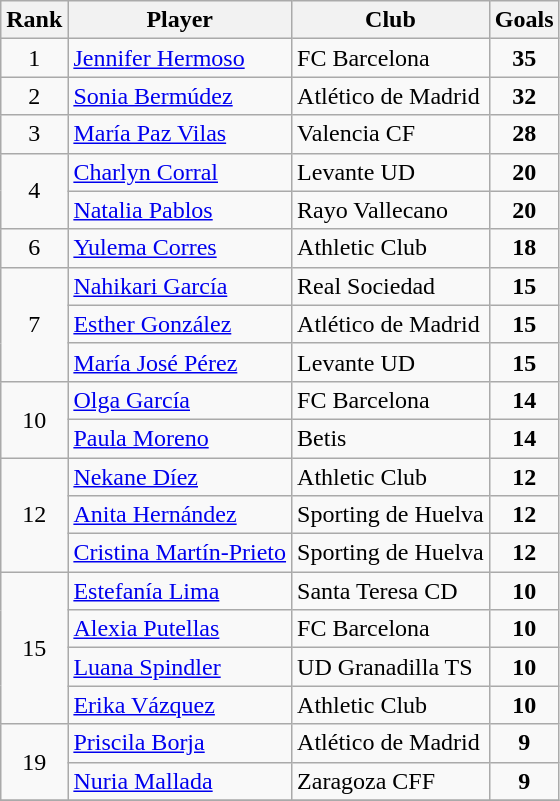<table class="wikitable" style="text-align:center">
<tr>
<th>Rank</th>
<th>Player</th>
<th>Club</th>
<th>Goals</th>
</tr>
<tr>
<td>1</td>
<td align="left"><a href='#'>Jennifer Hermoso</a></td>
<td align="left">FC Barcelona</td>
<td><strong>35</strong></td>
</tr>
<tr>
<td>2</td>
<td align="left"><a href='#'>Sonia Bermúdez</a></td>
<td align="left">Atlético de Madrid</td>
<td><strong>32</strong></td>
</tr>
<tr>
<td>3</td>
<td align="left"><a href='#'>María Paz Vilas</a></td>
<td align="left">Valencia CF</td>
<td><strong>28</strong></td>
</tr>
<tr>
<td rowspan=2>4</td>
<td align="left"><a href='#'>Charlyn Corral</a></td>
<td align="left">Levante UD</td>
<td><strong>20</strong></td>
</tr>
<tr>
<td align="left"><a href='#'>Natalia Pablos</a></td>
<td align="left">Rayo Vallecano</td>
<td><strong>20</strong></td>
</tr>
<tr>
<td>6</td>
<td align="left"><a href='#'>Yulema Corres</a></td>
<td align="left">Athletic Club</td>
<td><strong>18</strong></td>
</tr>
<tr>
<td rowspan="3">7</td>
<td align="left"><a href='#'>Nahikari García</a></td>
<td align="left">Real Sociedad</td>
<td><strong>15</strong></td>
</tr>
<tr>
<td align="left"><a href='#'>Esther González</a></td>
<td align="left">Atlético de Madrid</td>
<td><strong>15</strong></td>
</tr>
<tr>
<td align="left"><a href='#'>María José Pérez</a></td>
<td align="left">Levante UD</td>
<td><strong>15</strong></td>
</tr>
<tr>
<td rowspan=2>10</td>
<td align="left"><a href='#'>Olga García</a></td>
<td align="left">FC Barcelona</td>
<td><strong>14</strong></td>
</tr>
<tr>
<td align="left"><a href='#'>Paula Moreno</a></td>
<td align="left">Betis</td>
<td><strong>14</strong></td>
</tr>
<tr>
<td rowspan="3">12</td>
<td align="left"><a href='#'>Nekane Díez</a></td>
<td align="left">Athletic Club</td>
<td><strong>12</strong></td>
</tr>
<tr>
<td align="left"><a href='#'>Anita Hernández</a></td>
<td align="left">Sporting de Huelva</td>
<td><strong>12</strong></td>
</tr>
<tr>
<td align="left"><a href='#'>Cristina Martín-Prieto</a></td>
<td align="left">Sporting de Huelva</td>
<td><strong>12</strong></td>
</tr>
<tr>
<td rowspan="4">15</td>
<td align="left"><a href='#'>Estefanía Lima</a></td>
<td align="left">Santa Teresa CD</td>
<td><strong>10</strong></td>
</tr>
<tr>
<td align="left"><a href='#'>Alexia Putellas</a></td>
<td align="left">FC Barcelona</td>
<td><strong>10</strong></td>
</tr>
<tr>
<td align="left"><a href='#'>Luana Spindler</a></td>
<td align="left">UD Granadilla TS</td>
<td><strong>10</strong></td>
</tr>
<tr>
<td align="left"><a href='#'>Erika Vázquez</a></td>
<td align="left">Athletic Club</td>
<td><strong>10</strong></td>
</tr>
<tr>
<td rowspan=2>19</td>
<td align="left"><a href='#'>Priscila Borja</a></td>
<td align="left">Atlético de Madrid</td>
<td><strong>9</strong></td>
</tr>
<tr>
<td align="left"><a href='#'>Nuria Mallada</a></td>
<td align="left">Zaragoza CFF</td>
<td><strong>9</strong></td>
</tr>
<tr>
</tr>
</table>
